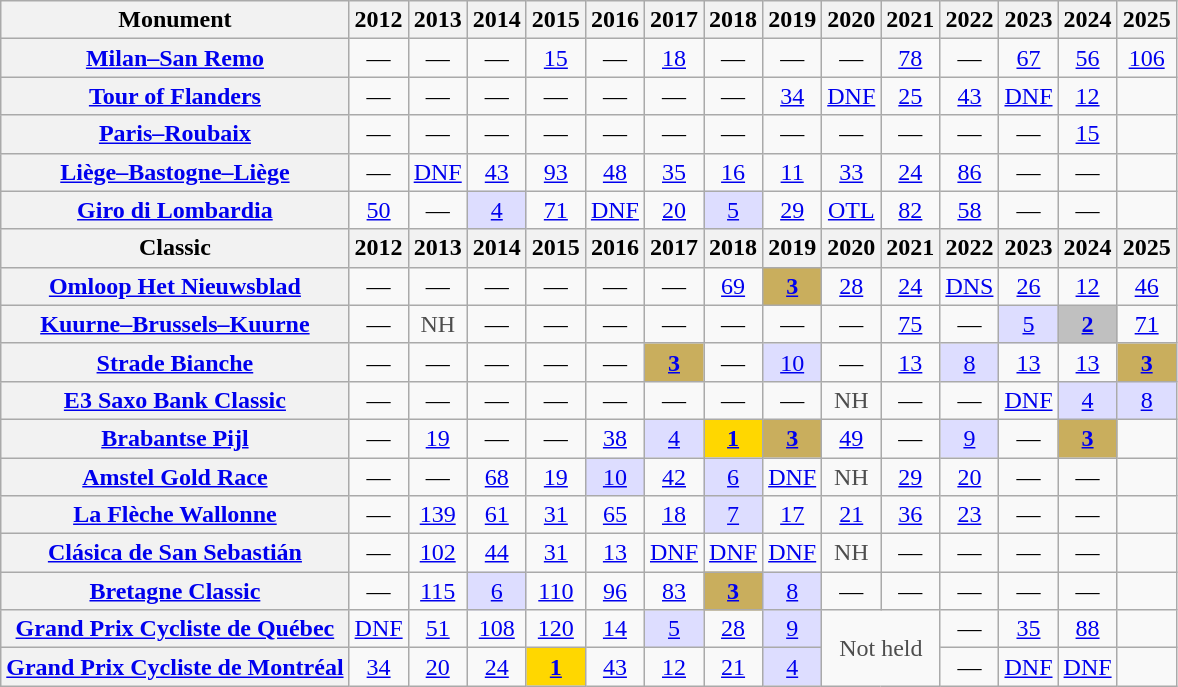<table class="wikitable plainrowheaders">
<tr>
<th>Monument</th>
<th scope="col">2012</th>
<th scope="col">2013</th>
<th scope="col">2014</th>
<th scope="col">2015</th>
<th scope="col">2016</th>
<th scope="col">2017</th>
<th scope="col">2018</th>
<th scope="col">2019</th>
<th scope="col">2020</th>
<th scope="col">2021</th>
<th scope="col">2022</th>
<th scope="col">2023</th>
<th scope="col">2024</th>
<th scope="col">2025</th>
</tr>
<tr style="text-align:center;">
<th scope="row"><a href='#'>Milan–San Remo</a></th>
<td>—</td>
<td>—</td>
<td>—</td>
<td><a href='#'>15</a></td>
<td>—</td>
<td><a href='#'>18</a></td>
<td>—</td>
<td>—</td>
<td>—</td>
<td><a href='#'>78</a></td>
<td>—</td>
<td><a href='#'>67</a></td>
<td><a href='#'>56</a></td>
<td><a href='#'>106</a></td>
</tr>
<tr style="text-align:center;">
<th scope="row"><a href='#'>Tour of Flanders</a></th>
<td>—</td>
<td>—</td>
<td>—</td>
<td>—</td>
<td>—</td>
<td>—</td>
<td>—</td>
<td><a href='#'>34</a></td>
<td><a href='#'>DNF</a></td>
<td><a href='#'>25</a></td>
<td><a href='#'>43</a></td>
<td><a href='#'>DNF</a></td>
<td><a href='#'>12</a></td>
<td></td>
</tr>
<tr style="text-align:center;">
<th scope="row"><a href='#'>Paris–Roubaix</a></th>
<td>—</td>
<td>—</td>
<td>—</td>
<td>—</td>
<td>—</td>
<td>—</td>
<td>—</td>
<td>—</td>
<td>—</td>
<td>—</td>
<td>—</td>
<td>—</td>
<td><a href='#'>15</a></td>
<td></td>
</tr>
<tr style="text-align:center;">
<th scope="row"><a href='#'>Liège–Bastogne–Liège</a></th>
<td>—</td>
<td><a href='#'>DNF</a></td>
<td><a href='#'>43</a></td>
<td><a href='#'>93</a></td>
<td><a href='#'>48</a></td>
<td><a href='#'>35</a></td>
<td><a href='#'>16</a></td>
<td><a href='#'>11</a></td>
<td><a href='#'>33</a></td>
<td><a href='#'>24</a></td>
<td><a href='#'>86</a></td>
<td>—</td>
<td>—</td>
<td></td>
</tr>
<tr style="text-align:center;">
<th scope="row"><a href='#'>Giro di Lombardia</a></th>
<td><a href='#'>50</a></td>
<td>—</td>
<td style="background:#ddf;"><a href='#'>4</a></td>
<td><a href='#'>71</a></td>
<td><a href='#'>DNF</a></td>
<td><a href='#'>20</a></td>
<td style="background:#ddf;"><a href='#'>5</a></td>
<td><a href='#'>29</a></td>
<td><a href='#'>OTL</a></td>
<td><a href='#'>82</a></td>
<td><a href='#'>58</a></td>
<td>—</td>
<td>—</td>
<td></td>
</tr>
<tr>
<th>Classic</th>
<th scope="col">2012</th>
<th scope="col">2013</th>
<th scope="col">2014</th>
<th scope="col">2015</th>
<th scope="col">2016</th>
<th scope="col">2017</th>
<th scope="col">2018</th>
<th scope="col">2019</th>
<th scope="col">2020</th>
<th scope="col">2021</th>
<th scope="col">2022</th>
<th scope="col">2023</th>
<th scope="col">2024</th>
<th scope="col">2025</th>
</tr>
<tr style="text-align:center;">
<th scope="row"><a href='#'>Omloop Het Nieuwsblad</a></th>
<td>—</td>
<td>—</td>
<td>—</td>
<td>—</td>
<td>—</td>
<td>—</td>
<td><a href='#'>69</a></td>
<td style="background:#C9AE5D;"><a href='#'><strong>3</strong></a></td>
<td><a href='#'>28</a></td>
<td><a href='#'>24</a></td>
<td><a href='#'>DNS</a></td>
<td><a href='#'>26</a></td>
<td><a href='#'>12</a></td>
<td><a href='#'>46</a></td>
</tr>
<tr style="text-align:center;">
<th scope="row"><a href='#'>Kuurne–Brussels–Kuurne</a></th>
<td>—</td>
<td style="color:#4d4d4d;">NH</td>
<td>—</td>
<td>—</td>
<td>—</td>
<td>—</td>
<td>—</td>
<td>—</td>
<td>—</td>
<td><a href='#'>75</a></td>
<td>—</td>
<td style="background:#ddf;"><a href='#'>5</a></td>
<td style="background:silver;"><a href='#'><strong>2</strong></a></td>
<td><a href='#'>71</a></td>
</tr>
<tr style="text-align:center;">
<th scope="row"><a href='#'>Strade Bianche</a></th>
<td>—</td>
<td>—</td>
<td>—</td>
<td>—</td>
<td>—</td>
<td style="background:#C9AE5D;"><a href='#'><strong>3</strong></a></td>
<td>—</td>
<td style="background:#ddf;"><a href='#'>10</a></td>
<td>—</td>
<td><a href='#'>13</a></td>
<td style="background:#ddf;"><a href='#'>8</a></td>
<td><a href='#'>13</a></td>
<td><a href='#'>13</a></td>
<td style="background:#C9AE5D;"><a href='#'><strong>3</strong></a></td>
</tr>
<tr style="text-align:center;">
<th scope="row"><a href='#'>E3 Saxo Bank Classic</a></th>
<td>—</td>
<td>—</td>
<td>—</td>
<td>—</td>
<td>—</td>
<td>—</td>
<td>—</td>
<td>—</td>
<td style="color:#4d4d4d;">NH</td>
<td>—</td>
<td>—</td>
<td><a href='#'>DNF</a></td>
<td style="background:#ddf;"><a href='#'>4</a></td>
<td style="background:#ddf;"><a href='#'>8</a></td>
</tr>
<tr style="text-align:center;">
<th scope="row"><a href='#'>Brabantse Pijl</a></th>
<td>—</td>
<td><a href='#'>19</a></td>
<td>—</td>
<td>—</td>
<td><a href='#'>38</a></td>
<td style="background:#ddf;"><a href='#'>4</a></td>
<td style="background:gold;"><a href='#'><strong>1</strong></a></td>
<td style="background:#C9AE5D;"><a href='#'><strong>3</strong></a></td>
<td><a href='#'>49</a></td>
<td>—</td>
<td style="background:#ddf;"><a href='#'>9</a></td>
<td>—</td>
<td style="background:#C9AE5D;"><a href='#'><strong>3</strong></a></td>
<td></td>
</tr>
<tr style="text-align:center;">
<th scope="row"><a href='#'>Amstel Gold Race</a></th>
<td>—</td>
<td>—</td>
<td><a href='#'>68</a></td>
<td><a href='#'>19</a></td>
<td style="background:#ddf;"><a href='#'>10</a></td>
<td><a href='#'>42</a></td>
<td style="background:#ddf;"><a href='#'>6</a></td>
<td><a href='#'>DNF</a></td>
<td style="color:#4d4d4d;">NH</td>
<td><a href='#'>29</a></td>
<td><a href='#'>20</a></td>
<td>—</td>
<td>—</td>
<td></td>
</tr>
<tr style="text-align:center;">
<th scope="row"><a href='#'>La Flèche Wallonne</a></th>
<td>—</td>
<td><a href='#'>139</a></td>
<td><a href='#'>61</a></td>
<td><a href='#'>31</a></td>
<td><a href='#'>65</a></td>
<td><a href='#'>18</a></td>
<td style="background:#ddf;"><a href='#'>7</a></td>
<td><a href='#'>17</a></td>
<td><a href='#'>21</a></td>
<td><a href='#'>36</a></td>
<td><a href='#'>23</a></td>
<td>—</td>
<td>—</td>
<td></td>
</tr>
<tr style="text-align:center;">
<th scope="row"><a href='#'>Clásica de San Sebastián</a></th>
<td>—</td>
<td><a href='#'>102</a></td>
<td><a href='#'>44</a></td>
<td><a href='#'>31</a></td>
<td><a href='#'>13</a></td>
<td><a href='#'>DNF</a></td>
<td><a href='#'>DNF</a></td>
<td><a href='#'>DNF</a></td>
<td style="color:#4d4d4d;">NH</td>
<td>—</td>
<td>—</td>
<td>—</td>
<td>—</td>
<td></td>
</tr>
<tr style="text-align:center;">
<th scope="row"><a href='#'>Bretagne Classic</a></th>
<td>—</td>
<td><a href='#'>115</a></td>
<td style="background:#ddf;"><a href='#'>6</a></td>
<td><a href='#'>110</a></td>
<td><a href='#'>96</a></td>
<td><a href='#'>83</a></td>
<td style="background:#C9AE5D;"><a href='#'><strong>3</strong></a></td>
<td style="background:#ddf;"><a href='#'>8</a></td>
<td>—</td>
<td>—</td>
<td>—</td>
<td>—</td>
<td>—</td>
<td></td>
</tr>
<tr style="text-align:center;">
<th scope="row"><a href='#'>Grand Prix Cycliste de Québec</a></th>
<td><a href='#'>DNF</a></td>
<td><a href='#'>51</a></td>
<td><a href='#'>108</a></td>
<td><a href='#'>120</a></td>
<td><a href='#'>14</a></td>
<td style="background:#ddf;"><a href='#'>5</a></td>
<td><a href='#'>28</a></td>
<td style="background:#ddf;"><a href='#'>9</a></td>
<td style="color:#4d4d4d;" colspan=2 rowspan=2>Not held</td>
<td>—</td>
<td><a href='#'>35</a></td>
<td><a href='#'>88</a></td>
<td></td>
</tr>
<tr style="text-align:center;">
<th scope="row"><a href='#'>Grand Prix Cycliste de Montréal</a></th>
<td><a href='#'>34</a></td>
<td><a href='#'>20</a></td>
<td><a href='#'>24</a></td>
<td style="background:gold;"><a href='#'><strong>1</strong></a></td>
<td><a href='#'>43</a></td>
<td><a href='#'>12</a></td>
<td><a href='#'>21</a></td>
<td style="background:#ddf;"><a href='#'>4</a></td>
<td>—</td>
<td><a href='#'>DNF</a></td>
<td><a href='#'>DNF</a></td>
<td></td>
</tr>
</table>
